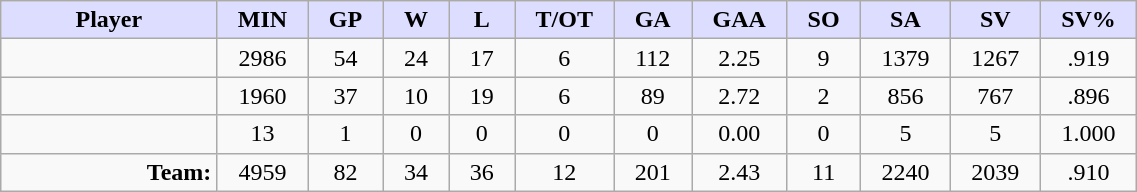<table style="width:60%;" class="wikitable sortable">
<tr>
<th style="background:#ddf; width:10%;">Player</th>
<th style="width:3%; background:#ddf;" title="Minutes played">MIN</th>
<th style="width:3%; background:#ddf;" title="Games played in">GP</th>
<th style="width:3%; background:#ddf;" title="Wins">W</th>
<th style="width:3%; background:#ddf;" title="Losses">L</th>
<th style="width:3%; background:#ddf;" title="Ties/Overtime tie">T/OT</th>
<th style="width:3%; background:#ddf;" title="Goals against">GA</th>
<th style="width:3%; background:#ddf;" title="Goals against average">GAA</th>
<th style="width:3%; background:#ddf;" title="Shut-outs">SO</th>
<th style="width:3%; background:#ddf;" title="Shots against">SA</th>
<th style="width:3%; background:#ddf;" title="Shots saved">SV</th>
<th style="width:3%; background:#ddf;" title="Save percentage">SV%</th>
</tr>
<tr style="text-align:center;">
<td style="text-align:right;"></td>
<td>2986</td>
<td>54</td>
<td>24</td>
<td>17</td>
<td>6</td>
<td>112</td>
<td>2.25</td>
<td>9</td>
<td>1379</td>
<td>1267</td>
<td>.919</td>
</tr>
<tr style="text-align:center;">
<td style="text-align:right;"></td>
<td>1960</td>
<td>37</td>
<td>10</td>
<td>19</td>
<td>6</td>
<td>89</td>
<td>2.72</td>
<td>2</td>
<td>856</td>
<td>767</td>
<td>.896</td>
</tr>
<tr style="text-align:center;">
<td style="text-align:right;"></td>
<td>13</td>
<td>1</td>
<td>0</td>
<td>0</td>
<td>0</td>
<td>0</td>
<td>0.00</td>
<td>0</td>
<td>5</td>
<td>5</td>
<td>1.000</td>
</tr>
<tr style="text-align:center;">
<td style="text-align:right;"><strong>Team:</strong></td>
<td>4959</td>
<td>82</td>
<td>34</td>
<td>36</td>
<td>12</td>
<td>201</td>
<td>2.43</td>
<td>11</td>
<td>2240</td>
<td>2039</td>
<td>.910</td>
</tr>
</table>
